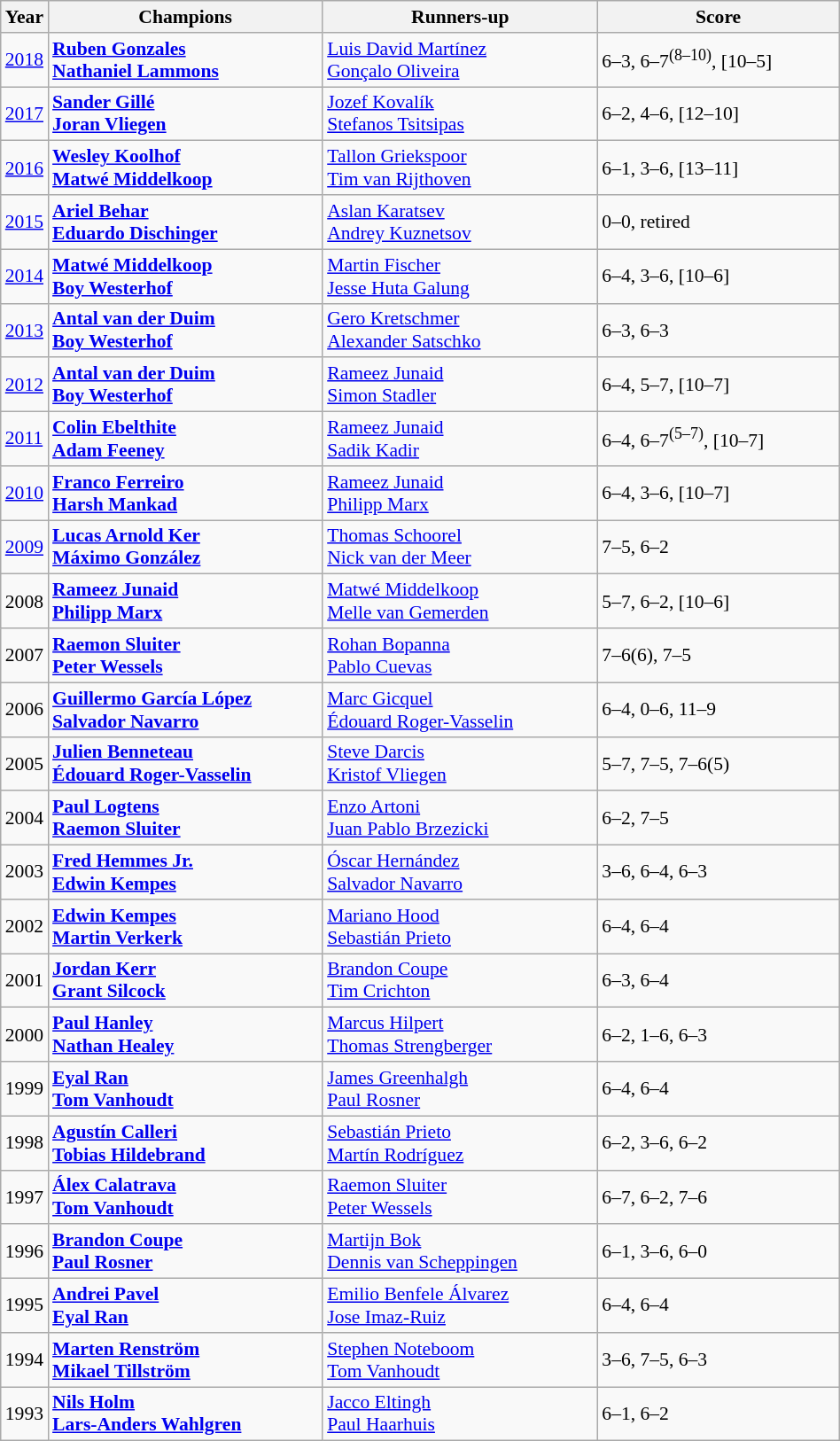<table class="wikitable" style="font-size:90%">
<tr>
<th>Year</th>
<th width="200">Champions</th>
<th width="200">Runners-up</th>
<th width="175">Score</th>
</tr>
<tr>
<td><a href='#'>2018</a></td>
<td> <strong><a href='#'>Ruben Gonzales</a></strong> <br>  <strong><a href='#'>Nathaniel Lammons</a></strong></td>
<td> <a href='#'>Luis David Martínez</a> <br>  <a href='#'>Gonçalo Oliveira</a></td>
<td>6–3, 6–7<sup>(8–10)</sup>, [10–5]</td>
</tr>
<tr>
<td><a href='#'>2017</a></td>
<td> <strong><a href='#'>Sander Gillé</a></strong> <br>  <strong><a href='#'>Joran Vliegen</a></strong></td>
<td> <a href='#'>Jozef Kovalík</a> <br>  <a href='#'>Stefanos Tsitsipas</a></td>
<td>6–2, 4–6, [12–10]</td>
</tr>
<tr>
<td><a href='#'>2016</a></td>
<td> <strong><a href='#'>Wesley Koolhof</a></strong> <br>  <strong><a href='#'>Matwé Middelkoop</a></strong></td>
<td> <a href='#'>Tallon Griekspoor</a> <br>  <a href='#'>Tim van Rijthoven</a></td>
<td>6–1, 3–6, [13–11]</td>
</tr>
<tr>
<td><a href='#'>2015</a></td>
<td> <strong><a href='#'>Ariel Behar</a></strong> <br>  <strong><a href='#'>Eduardo Dischinger</a></strong></td>
<td> <a href='#'>Aslan Karatsev</a> <br>  <a href='#'>Andrey Kuznetsov</a></td>
<td>0–0, retired</td>
</tr>
<tr>
<td><a href='#'>2014</a></td>
<td> <strong><a href='#'>Matwé Middelkoop</a></strong> <br>  <strong><a href='#'>Boy Westerhof</a></strong></td>
<td> <a href='#'>Martin Fischer</a> <br>  <a href='#'>Jesse Huta Galung</a></td>
<td>6–4, 3–6, [10–6]</td>
</tr>
<tr>
<td><a href='#'>2013</a></td>
<td> <strong><a href='#'>Antal van der Duim</a></strong> <br>  <strong><a href='#'>Boy Westerhof</a></strong></td>
<td> <a href='#'>Gero Kretschmer</a> <br>  <a href='#'>Alexander Satschko</a></td>
<td>6–3, 6–3</td>
</tr>
<tr>
<td><a href='#'>2012</a></td>
<td> <strong><a href='#'>Antal van der Duim</a></strong><br> <strong><a href='#'>Boy Westerhof</a></strong></td>
<td> <a href='#'>Rameez Junaid</a><br> <a href='#'>Simon Stadler</a></td>
<td>6–4, 5–7, [10–7]</td>
</tr>
<tr>
<td><a href='#'>2011</a></td>
<td> <strong><a href='#'>Colin Ebelthite</a></strong><br> <strong><a href='#'>Adam Feeney</a></strong></td>
<td> <a href='#'>Rameez Junaid</a><br> <a href='#'>Sadik Kadir</a></td>
<td>6–4, 6–7<sup>(5–7)</sup>, [10–7]</td>
</tr>
<tr>
<td><a href='#'>2010</a></td>
<td> <strong><a href='#'>Franco Ferreiro</a></strong><br> <strong><a href='#'>Harsh Mankad</a></strong></td>
<td> <a href='#'>Rameez Junaid</a><br> <a href='#'>Philipp Marx</a></td>
<td>6–4, 3–6, [10–7]</td>
</tr>
<tr>
<td><a href='#'>2009</a></td>
<td> <strong><a href='#'>Lucas Arnold Ker</a></strong><br> <strong><a href='#'>Máximo González</a></strong></td>
<td> <a href='#'>Thomas Schoorel</a><br> <a href='#'>Nick van der Meer</a></td>
<td>7–5, 6–2</td>
</tr>
<tr>
<td>2008</td>
<td> <strong><a href='#'>Rameez Junaid</a></strong> <br>  <strong><a href='#'>Philipp Marx</a></strong></td>
<td> <a href='#'>Matwé Middelkoop</a> <br>  <a href='#'>Melle van Gemerden</a></td>
<td>5–7, 6–2, [10–6]</td>
</tr>
<tr>
<td>2007</td>
<td> <strong><a href='#'>Raemon Sluiter</a></strong> <br>  <strong><a href='#'>Peter Wessels</a></strong></td>
<td> <a href='#'>Rohan Bopanna</a> <br>  <a href='#'>Pablo Cuevas</a></td>
<td>7–6(6), 7–5</td>
</tr>
<tr>
<td>2006</td>
<td> <strong><a href='#'>Guillermo García López</a></strong> <br>  <strong><a href='#'>Salvador Navarro</a></strong></td>
<td> <a href='#'>Marc Gicquel</a> <br>  <a href='#'>Édouard Roger-Vasselin</a></td>
<td>6–4, 0–6, 11–9</td>
</tr>
<tr>
<td>2005</td>
<td> <strong><a href='#'>Julien Benneteau</a></strong> <br>  <strong><a href='#'>Édouard Roger-Vasselin</a></strong></td>
<td> <a href='#'>Steve Darcis</a> <br>  <a href='#'>Kristof Vliegen</a></td>
<td>5–7, 7–5, 7–6(5)</td>
</tr>
<tr>
<td>2004</td>
<td> <strong><a href='#'>Paul Logtens</a></strong> <br>  <strong><a href='#'>Raemon Sluiter</a></strong></td>
<td> <a href='#'>Enzo Artoni</a> <br>  <a href='#'>Juan Pablo Brzezicki</a></td>
<td>6–2, 7–5</td>
</tr>
<tr>
<td>2003</td>
<td> <strong><a href='#'>Fred Hemmes Jr.</a></strong> <br>  <strong><a href='#'>Edwin Kempes</a></strong></td>
<td> <a href='#'>Óscar Hernández</a> <br>  <a href='#'>Salvador Navarro</a></td>
<td>3–6, 6–4, 6–3</td>
</tr>
<tr>
<td>2002</td>
<td> <strong><a href='#'>Edwin Kempes</a></strong> <br>  <strong><a href='#'>Martin Verkerk</a></strong></td>
<td> <a href='#'>Mariano Hood</a> <br>  <a href='#'>Sebastián Prieto</a></td>
<td>6–4, 6–4</td>
</tr>
<tr>
<td>2001</td>
<td> <strong><a href='#'>Jordan Kerr</a></strong> <br>  <strong><a href='#'>Grant Silcock</a></strong></td>
<td> <a href='#'>Brandon Coupe</a> <br>  <a href='#'>Tim Crichton</a></td>
<td>6–3, 6–4</td>
</tr>
<tr>
<td>2000</td>
<td> <strong><a href='#'>Paul Hanley</a></strong> <br>  <strong><a href='#'>Nathan Healey</a></strong></td>
<td> <a href='#'>Marcus Hilpert</a> <br>  <a href='#'>Thomas Strengberger</a></td>
<td>6–2, 1–6, 6–3</td>
</tr>
<tr>
<td>1999</td>
<td> <strong><a href='#'>Eyal Ran</a></strong> <br>  <strong><a href='#'>Tom Vanhoudt</a></strong></td>
<td> <a href='#'>James Greenhalgh</a> <br>  <a href='#'>Paul Rosner</a></td>
<td>6–4, 6–4</td>
</tr>
<tr>
<td>1998</td>
<td> <strong><a href='#'>Agustín Calleri</a></strong> <br>  <strong><a href='#'>Tobias Hildebrand</a></strong></td>
<td> <a href='#'>Sebastián Prieto</a> <br>  <a href='#'>Martín Rodríguez</a></td>
<td>6–2, 3–6, 6–2</td>
</tr>
<tr>
<td>1997</td>
<td> <strong><a href='#'>Álex Calatrava</a></strong> <br>  <strong><a href='#'>Tom Vanhoudt</a></strong></td>
<td> <a href='#'>Raemon Sluiter</a> <br>  <a href='#'>Peter Wessels</a></td>
<td>6–7, 6–2, 7–6</td>
</tr>
<tr>
<td>1996</td>
<td> <strong><a href='#'>Brandon Coupe</a></strong> <br>  <strong><a href='#'>Paul Rosner</a></strong></td>
<td> <a href='#'>Martijn Bok</a> <br>  <a href='#'>Dennis van Scheppingen</a></td>
<td>6–1, 3–6, 6–0</td>
</tr>
<tr>
<td>1995</td>
<td> <strong><a href='#'>Andrei Pavel</a></strong> <br>  <strong><a href='#'>Eyal Ran</a></strong></td>
<td> <a href='#'>Emilio Benfele Álvarez</a> <br>  <a href='#'>Jose Imaz-Ruiz</a></td>
<td>6–4, 6–4</td>
</tr>
<tr>
<td>1994</td>
<td> <strong><a href='#'>Marten Renström</a></strong> <br>  <strong><a href='#'>Mikael Tillström</a></strong></td>
<td> <a href='#'>Stephen Noteboom</a> <br>  <a href='#'>Tom Vanhoudt</a></td>
<td>3–6, 7–5, 6–3</td>
</tr>
<tr>
<td>1993</td>
<td> <strong><a href='#'>Nils Holm</a></strong> <br>  <strong><a href='#'>Lars-Anders Wahlgren</a></strong></td>
<td> <a href='#'>Jacco Eltingh</a> <br>  <a href='#'>Paul Haarhuis</a></td>
<td>6–1, 6–2</td>
</tr>
</table>
